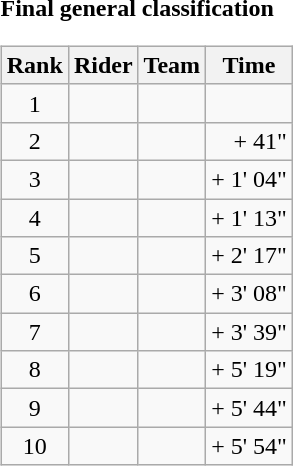<table>
<tr>
<td><strong>Final general classification</strong><br><table class="wikitable">
<tr>
<th scope="col">Rank</th>
<th scope="col">Rider</th>
<th scope="col">Team</th>
<th scope="col">Time</th>
</tr>
<tr>
<td style="text-align:center;">1</td>
<td></td>
<td></td>
<td style="text-align:right;"></td>
</tr>
<tr>
<td style="text-align:center;">2</td>
<td></td>
<td></td>
<td style="text-align:right;">+ 41"</td>
</tr>
<tr>
<td style="text-align:center;">3</td>
<td></td>
<td></td>
<td style="text-align:right;">+ 1' 04"</td>
</tr>
<tr>
<td style="text-align:center;">4</td>
<td></td>
<td></td>
<td style="text-align:right;">+ 1' 13"</td>
</tr>
<tr>
<td style="text-align:center;">5</td>
<td></td>
<td></td>
<td style="text-align:right;">+ 2' 17"</td>
</tr>
<tr>
<td style="text-align:center;">6</td>
<td></td>
<td></td>
<td style="text-align:right;">+ 3' 08"</td>
</tr>
<tr>
<td style="text-align:center;">7</td>
<td></td>
<td></td>
<td style="text-align:right;">+ 3' 39"</td>
</tr>
<tr>
<td style="text-align:center;">8</td>
<td></td>
<td></td>
<td style="text-align:right;">+ 5' 19"</td>
</tr>
<tr>
<td style="text-align:center;">9</td>
<td></td>
<td></td>
<td style="text-align:right;">+ 5' 44"</td>
</tr>
<tr>
<td style="text-align:center;">10</td>
<td></td>
<td></td>
<td style="text-align:right;">+ 5' 54"</td>
</tr>
</table>
</td>
</tr>
</table>
